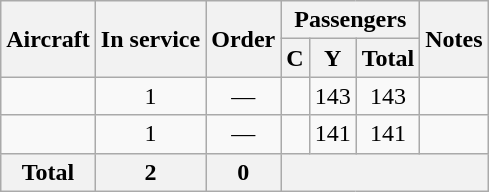<table class="wikitable sortable" style="text-align:center">
<tr>
<th rowspan=2>Aircraft</th>
<th rowspan=2>In service</th>
<th rowspan=2>Order</th>
<th colspan=3>Passengers</th>
<th rowspan=2>Notes</th>
</tr>
<tr>
<th><abbr>C</abbr></th>
<th><abbr>Y</abbr></th>
<th>Total</th>
</tr>
<tr>
<td></td>
<td>1</td>
<td>—</td>
<td></td>
<td>143</td>
<td>143</td>
<td></td>
</tr>
<tr>
<td></td>
<td>1</td>
<td>—</td>
<td></td>
<td>141</td>
<td>141</td>
<td></td>
</tr>
<tr>
<th>Total</th>
<th>2</th>
<th>0</th>
<th colspan=4></th>
</tr>
</table>
